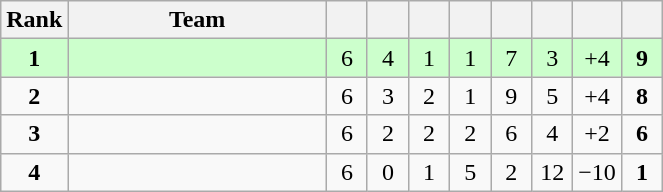<table class="wikitable" style="text-align:center">
<tr>
<th width=30>Rank</th>
<th width=165">Team</th>
<th width=20></th>
<th width=20></th>
<th width=20></th>
<th width=20></th>
<th width=20></th>
<th width=20></th>
<th width=20></th>
<th width=20></th>
</tr>
<tr style="background:#ccffcc">
<td><strong>1</strong></td>
<td style="text-align:left"></td>
<td>6</td>
<td>4</td>
<td>1</td>
<td>1</td>
<td>7</td>
<td>3</td>
<td>+4</td>
<td><strong>9</strong></td>
</tr>
<tr>
<td><strong>2</strong></td>
<td style="text-align:left"></td>
<td>6</td>
<td>3</td>
<td>2</td>
<td>1</td>
<td>9</td>
<td>5</td>
<td>+4</td>
<td><strong>8</strong></td>
</tr>
<tr>
<td><strong>3</strong></td>
<td style="text-align:left"></td>
<td>6</td>
<td>2</td>
<td>2</td>
<td>2</td>
<td>6</td>
<td>4</td>
<td>+2</td>
<td><strong>6</strong></td>
</tr>
<tr>
<td><strong>4</strong></td>
<td style="text-align:left"></td>
<td>6</td>
<td>0</td>
<td>1</td>
<td>5</td>
<td>2</td>
<td>12</td>
<td>−10</td>
<td><strong>1</strong></td>
</tr>
</table>
